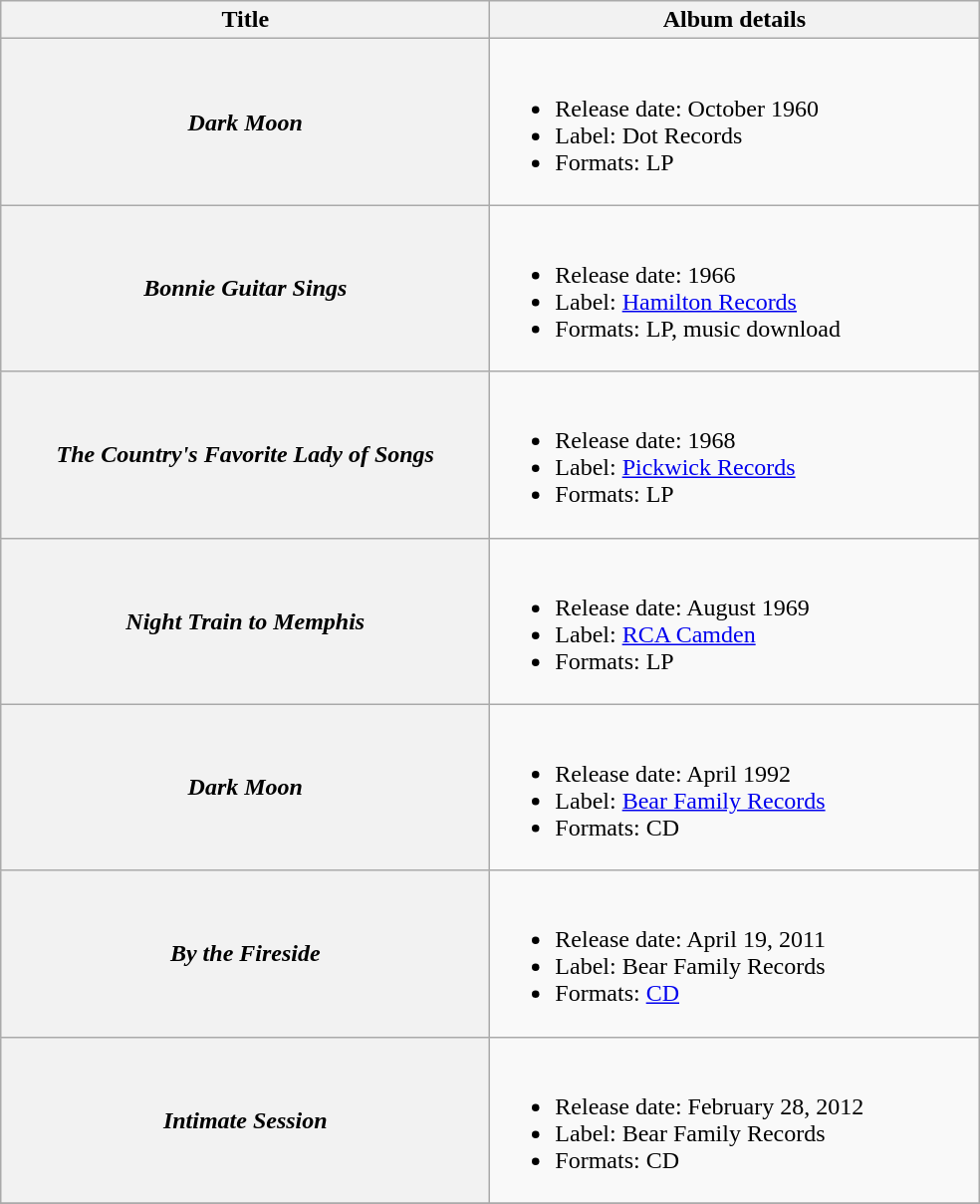<table class="wikitable plainrowheaders" style="text-align:center;">
<tr>
<th scope="col" style="width:20em;">Title</th>
<th scope="col" style="width:20em;">Album details</th>
</tr>
<tr>
<th scope="row"><em>Dark Moon</em></th>
<td align="left"><br><ul><li>Release date: October 1960</li><li>Label: Dot Records</li><li>Formats: LP</li></ul></td>
</tr>
<tr>
<th scope="row"><em>Bonnie Guitar Sings</em></th>
<td align="left"><br><ul><li>Release date: 1966</li><li>Label: <a href='#'>Hamilton Records</a></li><li>Formats: LP, music download</li></ul></td>
</tr>
<tr>
<th scope="row"><em>The Country's Favorite Lady of Songs</em></th>
<td align="left"><br><ul><li>Release date: 1968</li><li>Label: <a href='#'>Pickwick Records</a></li><li>Formats: LP</li></ul></td>
</tr>
<tr>
<th scope="row"><em>Night Train to Memphis</em></th>
<td align="left"><br><ul><li>Release date: August 1969</li><li>Label: <a href='#'>RCA Camden</a></li><li>Formats: LP</li></ul></td>
</tr>
<tr>
<th scope="row"><em>Dark Moon</em></th>
<td align="left"><br><ul><li>Release date: April 1992</li><li>Label: <a href='#'>Bear Family Records</a></li><li>Formats: CD</li></ul></td>
</tr>
<tr>
<th scope="row"><em>By the Fireside</em></th>
<td align="left"><br><ul><li>Release date: April 19, 2011</li><li>Label: Bear Family Records</li><li>Formats: <a href='#'>CD</a></li></ul></td>
</tr>
<tr>
<th scope="row"><em>Intimate Session</em></th>
<td align="left"><br><ul><li>Release date: February 28, 2012</li><li>Label: Bear Family Records</li><li>Formats: CD</li></ul></td>
</tr>
<tr>
</tr>
</table>
